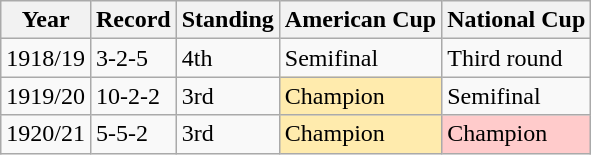<table class="wikitable">
<tr>
<th>Year</th>
<th>Record</th>
<th>Standing</th>
<th>American Cup</th>
<th>National Cup</th>
</tr>
<tr>
<td>1918/19</td>
<td>3-2-5</td>
<td>4th</td>
<td>Semifinal</td>
<td>Third round</td>
</tr>
<tr>
<td>1919/20</td>
<td>10-2-2</td>
<td>3rd</td>
<td bgcolor="FFEBAD">Champion</td>
<td>Semifinal</td>
</tr>
<tr>
<td>1920/21</td>
<td>5-5-2</td>
<td>3rd</td>
<td bgcolor="FFEBAD">Champion</td>
<td bgcolor="FFCBCB">Champion</td>
</tr>
</table>
